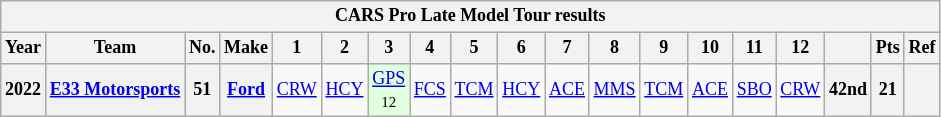<table class="wikitable" style="text-align:center; font-size:75%">
<tr>
<th colspan=23>CARS Pro Late Model Tour results</th>
</tr>
<tr>
<th>Year</th>
<th>Team</th>
<th>No.</th>
<th>Make</th>
<th>1</th>
<th>2</th>
<th>3</th>
<th>4</th>
<th>5</th>
<th>6</th>
<th>7</th>
<th>8</th>
<th>9</th>
<th>10</th>
<th>11</th>
<th>12</th>
<th></th>
<th>Pts</th>
<th>Ref</th>
</tr>
<tr>
<th>2022</th>
<th><a href='#'>E33 Motorsports</a></th>
<th>51</th>
<th><a href='#'>Ford</a></th>
<td><a href='#'>CRW</a></td>
<td><a href='#'>HCY</a></td>
<td style="background:#DFFFDF;"><a href='#'>GPS</a><br><small>12</small></td>
<td><a href='#'>FCS</a></td>
<td><a href='#'>TCM</a></td>
<td><a href='#'>HCY</a></td>
<td><a href='#'>ACE</a></td>
<td><a href='#'>MMS</a></td>
<td><a href='#'>TCM</a></td>
<td><a href='#'>ACE</a></td>
<td><a href='#'>SBO</a></td>
<td><a href='#'>CRW</a></td>
<th>42nd</th>
<th>21</th>
<th></th>
</tr>
</table>
